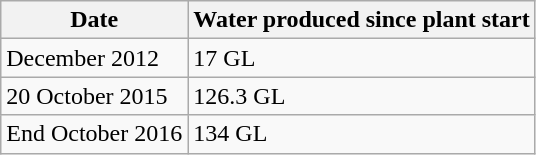<table class="wikitable">
<tr>
<th>Date</th>
<th>Water produced since plant start</th>
</tr>
<tr>
<td>December 2012</td>
<td>17 GL</td>
</tr>
<tr>
<td>20 October 2015</td>
<td>126.3 GL</td>
</tr>
<tr>
<td>End October 2016</td>
<td>134 GL</td>
</tr>
</table>
